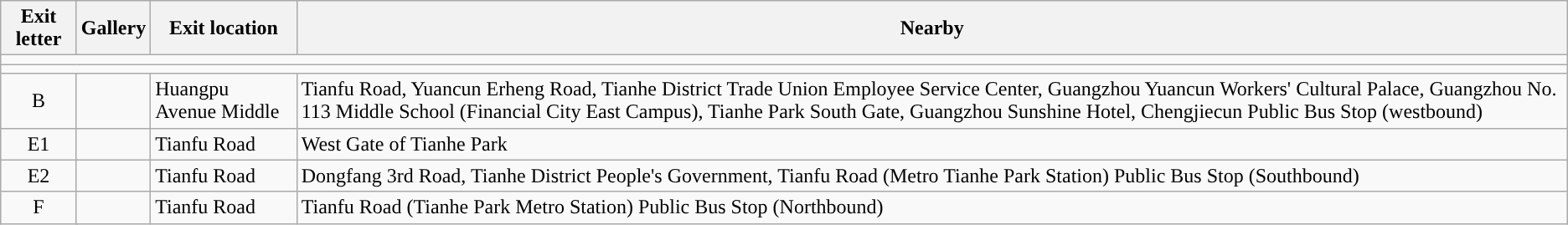<table class="wikitable">
<tr>
<th style="width:70px" colspan="3">Exit letter</th>
<th>Gallery</th>
<th>Exit location</th>
<th>Nearby</th>
</tr>
<tr style="background:#">
<td colspan = "6"></td>
</tr>
<tr style="background:#">
<td colspan = "6"></td>
</tr>
<tr>
<td align="center" colspan="3">B</td>
<td></td>
<td>Huangpu Avenue Middle</td>
<td>Tianfu Road, Yuancun Erheng Road, Tianhe District Trade Union Employee Service Center, Guangzhou Yuancun Workers' Cultural Palace, Guangzhou No. 113 Middle School (Financial City East Campus), Tianhe Park South Gate, Guangzhou Sunshine Hotel, Chengjiecun Public Bus Stop (westbound)</td>
</tr>
<tr>
<td align="center" colspan="3">E1</td>
<td><br></td>
<td>Tianfu Road</td>
<td>West Gate of Tianhe Park</td>
</tr>
<tr>
<td align="center" colspan="3">E2</td>
<td></td>
<td>Tianfu Road</td>
<td>Dongfang 3rd Road, Tianhe District People's Government, Tianfu Road (Metro Tianhe Park Station) Public Bus Stop (Southbound)</td>
</tr>
<tr>
<td align="center" colspan="3">F</td>
<td></td>
<td>Tianfu Road</td>
<td>Tianfu Road (Tianhe Park Metro Station) Public Bus Stop (Northbound)</td>
</tr>
</table>
